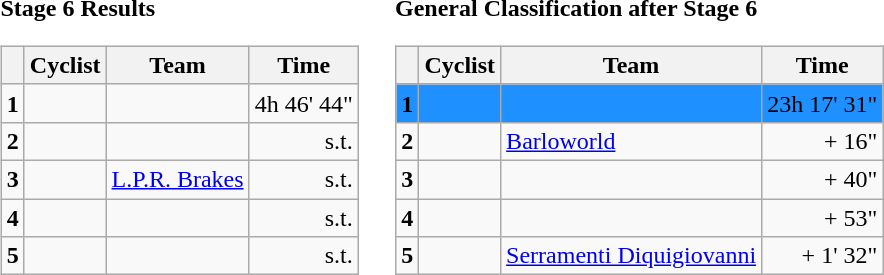<table>
<tr>
<td><strong>Stage 6 Results</strong><br><table class="wikitable">
<tr>
<th></th>
<th>Cyclist</th>
<th>Team</th>
<th>Time</th>
</tr>
<tr>
<td><strong>1</strong></td>
<td></td>
<td></td>
<td align="right">4h 46' 44"</td>
</tr>
<tr>
<td><strong>2</strong></td>
<td></td>
<td></td>
<td align="right">s.t.</td>
</tr>
<tr>
<td><strong>3</strong></td>
<td></td>
<td><a href='#'>L.P.R. Brakes</a></td>
<td align="right">s.t.</td>
</tr>
<tr>
<td><strong>4</strong></td>
<td></td>
<td></td>
<td align="right">s.t.</td>
</tr>
<tr>
<td><strong>5</strong></td>
<td></td>
<td></td>
<td align="right">s.t.</td>
</tr>
</table>
</td>
<td></td>
<td><strong>General Classification after Stage 6</strong><br><table class="wikitable">
<tr>
<th></th>
<th>Cyclist</th>
<th>Team</th>
<th>Time</th>
</tr>
<tr bgcolor=dodgerblue>
<td><strong>1</strong></td>
<td></td>
<td></td>
<td align="right">23h 17' 31"</td>
</tr>
<tr>
<td><strong>2</strong></td>
<td></td>
<td><a href='#'>Barloworld</a></td>
<td align="right">+ 16"</td>
</tr>
<tr>
<td><strong>3</strong></td>
<td></td>
<td></td>
<td align="right">+ 40"</td>
</tr>
<tr>
<td><strong>4</strong></td>
<td></td>
<td></td>
<td align="right">+ 53"</td>
</tr>
<tr>
<td><strong>5</strong></td>
<td></td>
<td><a href='#'>Serramenti Diquigiovanni</a></td>
<td align="right">+ 1' 32"</td>
</tr>
</table>
</td>
</tr>
</table>
